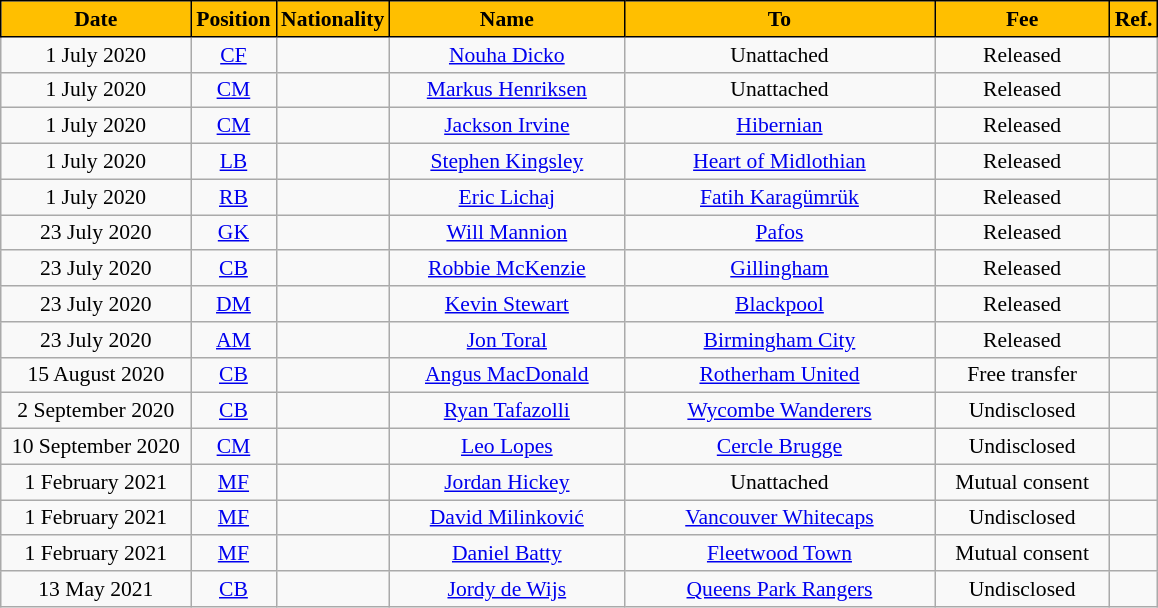<table class="wikitable"  style="text-align:center; font-size:90%; ">
<tr>
<th style="color:#000000; background:#ffbf00; border:1px solid #000000; width:120px;">Date</th>
<th style="color:#000000; background:#ffbf00; border:1px solid #000000; width:50px;">Position</th>
<th style="color:#000000; background:#ffbf00; border:1px solid #000000; width:50px;">Nationality</th>
<th style="color:#000000; background:#ffbf00; border:1px solid #000000; width:150px;">Name</th>
<th style="color:#000000; background:#ffbf00; border:1px solid #000000; width:200px;">To</th>
<th style="color:#000000; background:#ffbf00; border:1px solid #000000; width:110px;">Fee</th>
<th style="color:#000000; background:#ffbf00; border:1px solid #000000; width:25px;">Ref.</th>
</tr>
<tr>
<td>1 July 2020</td>
<td><a href='#'>CF</a></td>
<td></td>
<td><a href='#'>Nouha Dicko</a></td>
<td>Unattached</td>
<td>Released</td>
<td></td>
</tr>
<tr>
<td>1 July 2020</td>
<td><a href='#'>CM</a></td>
<td></td>
<td><a href='#'>Markus Henriksen</a></td>
<td>Unattached</td>
<td>Released</td>
<td></td>
</tr>
<tr>
<td>1 July 2020</td>
<td><a href='#'>CM</a></td>
<td></td>
<td><a href='#'>Jackson Irvine</a></td>
<td> <a href='#'>Hibernian</a></td>
<td>Released</td>
<td></td>
</tr>
<tr>
<td>1 July 2020</td>
<td><a href='#'>LB</a></td>
<td></td>
<td><a href='#'>Stephen Kingsley</a></td>
<td> <a href='#'>Heart of Midlothian</a></td>
<td>Released</td>
<td></td>
</tr>
<tr>
<td>1 July 2020</td>
<td><a href='#'>RB</a></td>
<td></td>
<td><a href='#'>Eric Lichaj</a></td>
<td> <a href='#'>Fatih Karagümrük</a></td>
<td>Released</td>
<td></td>
</tr>
<tr>
<td>23 July 2020</td>
<td><a href='#'>GK</a></td>
<td></td>
<td><a href='#'>Will Mannion</a></td>
<td> <a href='#'>Pafos</a></td>
<td>Released</td>
<td></td>
</tr>
<tr>
<td>23 July 2020</td>
<td><a href='#'>CB</a></td>
<td></td>
<td><a href='#'>Robbie McKenzie</a></td>
<td> <a href='#'>Gillingham</a></td>
<td>Released</td>
<td></td>
</tr>
<tr>
<td>23 July 2020</td>
<td><a href='#'>DM</a></td>
<td></td>
<td><a href='#'>Kevin Stewart</a></td>
<td> <a href='#'>Blackpool</a></td>
<td>Released</td>
<td></td>
</tr>
<tr>
<td>23 July 2020</td>
<td><a href='#'>AM</a></td>
<td></td>
<td><a href='#'>Jon Toral</a></td>
<td> <a href='#'>Birmingham City</a></td>
<td>Released</td>
<td></td>
</tr>
<tr>
<td>15 August 2020</td>
<td><a href='#'>CB</a></td>
<td></td>
<td><a href='#'>Angus MacDonald</a></td>
<td> <a href='#'>Rotherham United</a></td>
<td>Free transfer</td>
<td></td>
</tr>
<tr>
<td>2 September 2020</td>
<td><a href='#'>CB</a></td>
<td></td>
<td><a href='#'>Ryan Tafazolli</a></td>
<td> <a href='#'>Wycombe Wanderers</a></td>
<td>Undisclosed</td>
<td></td>
</tr>
<tr>
<td>10 September 2020</td>
<td><a href='#'>CM</a></td>
<td></td>
<td><a href='#'>Leo Lopes</a></td>
<td> <a href='#'>Cercle Brugge</a></td>
<td>Undisclosed</td>
<td></td>
</tr>
<tr>
<td>1 February 2021</td>
<td><a href='#'>MF</a></td>
<td></td>
<td><a href='#'>Jordan Hickey</a></td>
<td>Unattached</td>
<td>Mutual consent</td>
<td></td>
</tr>
<tr>
<td>1 February 2021</td>
<td><a href='#'>MF</a></td>
<td></td>
<td><a href='#'>David Milinković</a></td>
<td> <a href='#'>Vancouver Whitecaps</a></td>
<td>Undisclosed</td>
<td></td>
</tr>
<tr>
<td>1 February 2021</td>
<td><a href='#'>MF</a></td>
<td></td>
<td><a href='#'>Daniel Batty</a></td>
<td> <a href='#'>Fleetwood Town</a></td>
<td>Mutual consent</td>
<td></td>
</tr>
<tr>
<td>13 May 2021</td>
<td><a href='#'>CB</a></td>
<td></td>
<td><a href='#'>Jordy de Wijs</a></td>
<td> <a href='#'>Queens Park Rangers</a></td>
<td>Undisclosed</td>
<td></td>
</tr>
</table>
